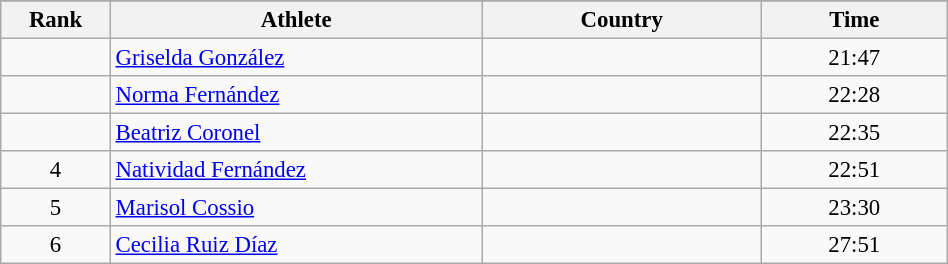<table class="wikitable sortable" style=" text-align:center; font-size:95%;" width="50%">
<tr>
</tr>
<tr>
<th width=5%>Rank</th>
<th width=20%>Athlete</th>
<th width=15%>Country</th>
<th width=10%>Time</th>
</tr>
<tr>
<td align=center></td>
<td align=left><a href='#'>Griselda González</a></td>
<td align=left></td>
<td>21:47</td>
</tr>
<tr>
<td align=center></td>
<td align=left><a href='#'>Norma Fernández</a></td>
<td align=left></td>
<td>22:28</td>
</tr>
<tr>
<td align=center></td>
<td align=left><a href='#'>Beatriz Coronel</a></td>
<td align=left></td>
<td>22:35</td>
</tr>
<tr>
<td align=center>4</td>
<td align=left><a href='#'>Natividad Fernández</a></td>
<td align=left></td>
<td>22:51</td>
</tr>
<tr>
<td align=center>5</td>
<td align=left><a href='#'>Marisol Cossio</a></td>
<td align=left></td>
<td>23:30</td>
</tr>
<tr>
<td align=center>6</td>
<td align=left><a href='#'>Cecilia Ruiz Díaz</a></td>
<td align=left></td>
<td>27:51</td>
</tr>
</table>
